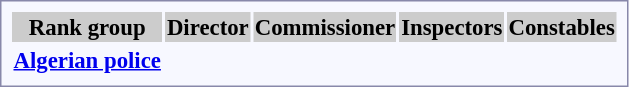<table style="border:1px solid #8888aa; background-color:#f7f8ff; padding:5px; font-size:95%; margin: 0px 12px 12px 0px;">
<tr style="background-color:#CCCCCC;">
<th>Rank group</th>
<th colspan=2>Director</th>
<th colspan=3>Commissioner</th>
<th colspan=3>Inspectors</th>
<th colspan=3>Constables</th>
</tr>
<tr style="text-align:center;">
<td rowspan=2> <strong><a href='#'>Algerian police</a></strong></td>
<td></td>
<td></td>
<td></td>
<td></td>
<td></td>
<td></td>
<td></td>
<td></td>
<td></td>
<td></td>
<td></td>
</tr>
<tr style="text-align:center;">
<td></td>
<td></td>
<td></td>
<td></td>
<td></td>
<td></td>
<td></td>
<td></td>
<td></td>
<td></td>
<td></td>
</tr>
</table>
